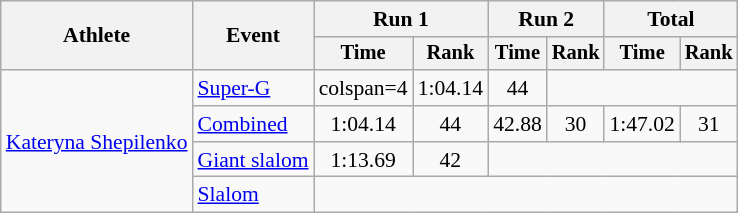<table class="wikitable" style="font-size:90%">
<tr>
<th rowspan=2>Athlete</th>
<th rowspan=2>Event</th>
<th colspan=2>Run 1</th>
<th colspan=2>Run 2</th>
<th colspan=2>Total</th>
</tr>
<tr style="font-size:95%">
<th>Time</th>
<th>Rank</th>
<th>Time</th>
<th>Rank</th>
<th>Time</th>
<th>Rank</th>
</tr>
<tr align=center>
<td align="left" rowspan="4"><a href='#'>Kateryna Shepilenko</a></td>
<td align="left"><a href='#'>Super-G</a></td>
<td>colspan=4</td>
<td>1:04.14</td>
<td>44</td>
</tr>
<tr align=center>
<td align="left"><a href='#'>Combined</a></td>
<td>1:04.14</td>
<td>44</td>
<td>42.88</td>
<td>30</td>
<td>1:47.02</td>
<td>31</td>
</tr>
<tr align=center>
<td align="left"><a href='#'>Giant slalom</a></td>
<td>1:13.69</td>
<td>42</td>
<td colspan=4></td>
</tr>
<tr align=center>
<td align="left"><a href='#'>Slalom</a></td>
<td colspan=6></td>
</tr>
</table>
